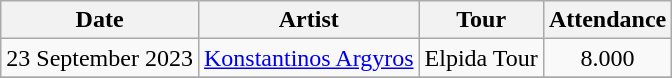<table class="wikitable sortable" style="text-align:center;">
<tr>
<th>Date</th>
<th>Artist</th>
<th>Tour</th>
<th>Attendance</th>
</tr>
<tr>
<td>23 September 2023</td>
<td align="left"><a href='#'>Konstantinos Argyros</a></td>
<td>Elpida Tour</td>
<td>8.000</td>
</tr>
<tr>
</tr>
</table>
